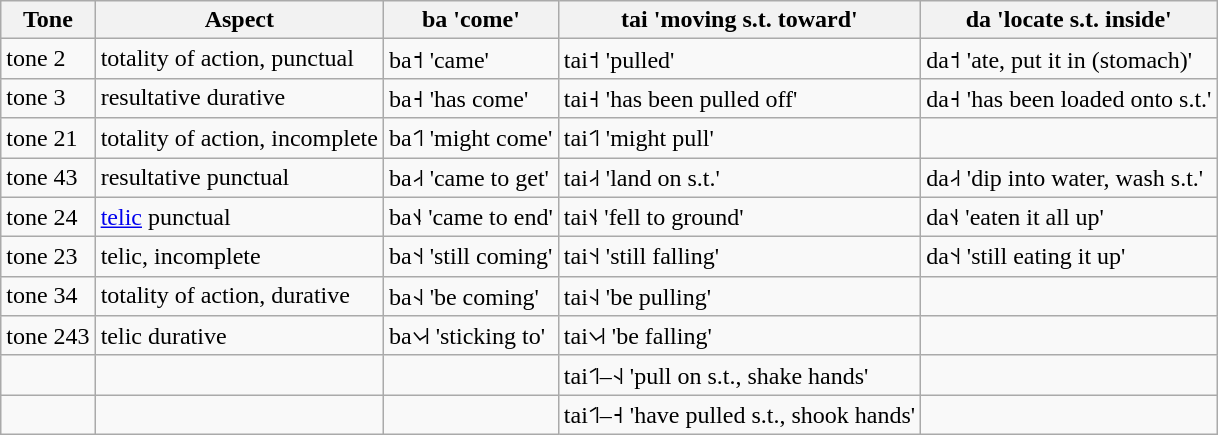<table class="wikitable">
<tr>
<th>Tone</th>
<th>Aspect</th>
<th>ba 'come'</th>
<th>tai 'moving s.t. toward'</th>
<th>da 'locate s.t. inside'</th>
</tr>
<tr>
<td>tone 2</td>
<td>totality of action, punctual</td>
<td>ba˦ 'came'</td>
<td>tai˦ 'pulled'</td>
<td>da˦ 'ate, put it in (stomach)'</td>
</tr>
<tr>
<td>tone 3</td>
<td>resultative durative</td>
<td>ba˧ 'has come'</td>
<td>tai˧ 'has been pulled off'</td>
<td>da˧ 'has been loaded onto s.t.'</td>
</tr>
<tr>
<td>tone 21</td>
<td>totality of action, incomplete</td>
<td>ba˦˥ 'might come'</td>
<td>tai˦˥ 'might pull'</td>
<td></td>
</tr>
<tr>
<td>tone 43</td>
<td>resultative punctual</td>
<td>ba˨˧ 'came to get'</td>
<td>tai˨˧ 'land on s.t.'</td>
<td>da˨˧ 'dip into water, wash s.t.'</td>
</tr>
<tr>
<td>tone 24</td>
<td><a href='#'>telic</a> punctual</td>
<td>ba˦˨ 'came to end'</td>
<td>tai˦˨ 'fell to ground'</td>
<td>da˦˨ 'eaten it all up'</td>
</tr>
<tr>
<td>tone 23</td>
<td>telic, incomplete</td>
<td>ba˦˧ 'still coming'</td>
<td>tai˦˧ 'still falling'</td>
<td>da˦˧ 'still eating it up'</td>
</tr>
<tr>
<td>tone 34</td>
<td>totality of action, durative</td>
<td>ba˧˨ 'be coming'</td>
<td>tai˧˨ 'be pulling'</td>
<td></td>
</tr>
<tr>
<td>tone 243</td>
<td>telic durative</td>
<td>ba˦˨˧ 'sticking to'</td>
<td>tai˦˨˧ 'be falling'</td>
<td></td>
</tr>
<tr>
<td></td>
<td></td>
<td></td>
<td>tai˦˥–˧˨ 'pull on s.t., shake hands'</td>
<td></td>
</tr>
<tr>
<td></td>
<td></td>
<td></td>
<td>tai˦˥–˧ 'have pulled s.t., shook hands'</td>
<td></td>
</tr>
</table>
